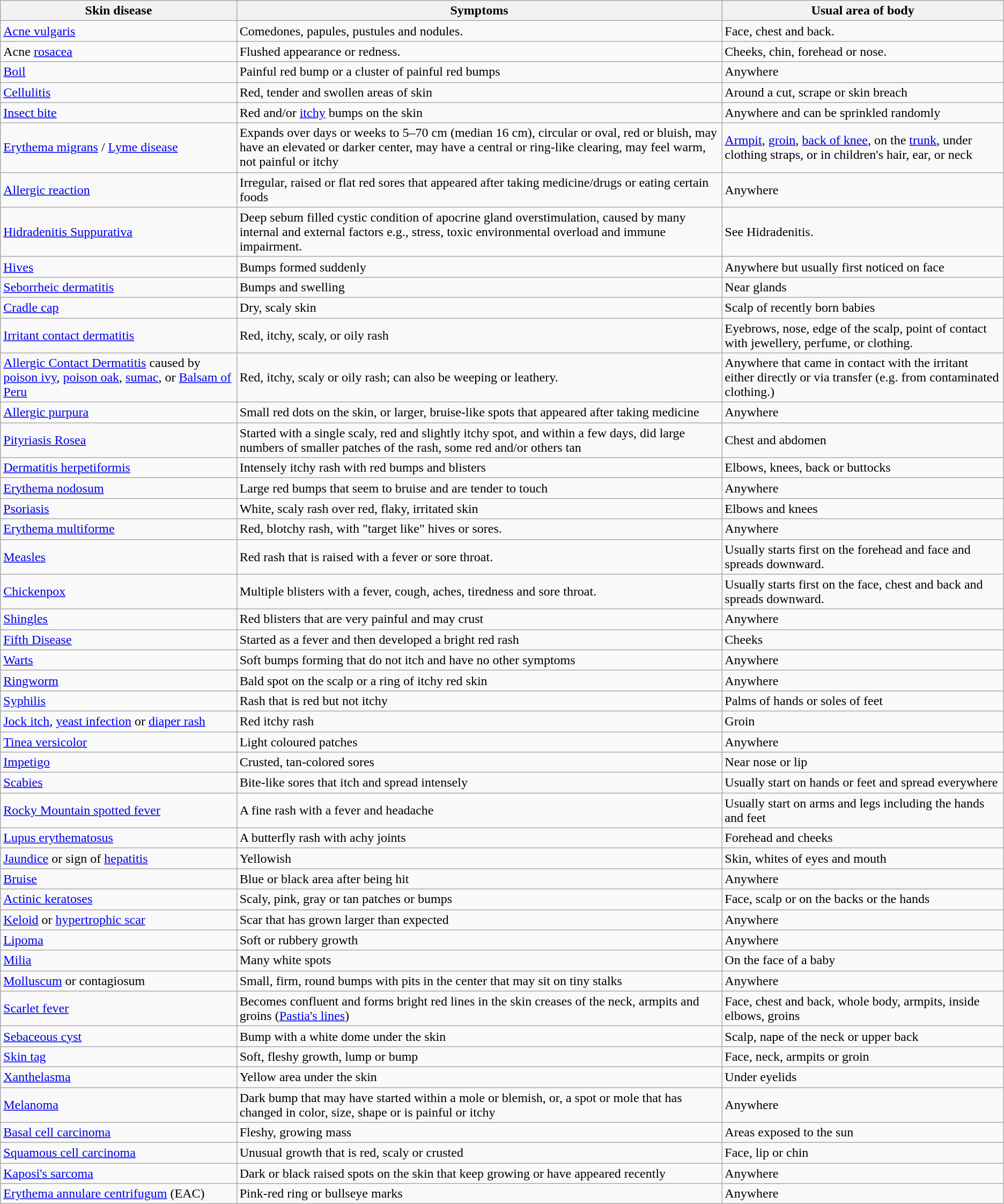<table class="wikitable">
<tr>
<th>Skin disease</th>
<th>Symptoms</th>
<th>Usual area of body</th>
</tr>
<tr>
<td><a href='#'>Acne vulgaris</a></td>
<td>Comedones, papules, pustules and nodules.</td>
<td>Face, chest and back.</td>
</tr>
<tr>
<td>Acne <a href='#'>rosacea</a></td>
<td>Flushed appearance or redness.</td>
<td>Cheeks, chin, forehead or nose.</td>
</tr>
<tr>
<td><a href='#'>Boil</a></td>
<td>Painful red bump or a cluster of painful red bumps</td>
<td>Anywhere</td>
</tr>
<tr>
<td><a href='#'>Cellulitis</a></td>
<td>Red, tender and swollen areas of skin</td>
<td>Around a cut, scrape or skin breach</td>
</tr>
<tr>
<td><a href='#'>Insect bite</a></td>
<td>Red and/or <a href='#'>itchy</a> bumps on the skin</td>
<td>Anywhere and can be sprinkled randomly</td>
</tr>
<tr>
<td><a href='#'>Erythema migrans</a> / <a href='#'>Lyme disease</a></td>
<td>Expands over days or weeks to 5–70 cm (median 16 cm), circular or oval, red or bluish, may have an elevated or darker center, may have a central or ring-like clearing, may feel warm, not painful or itchy</td>
<td><a href='#'>Armpit</a>, <a href='#'>groin</a>, <a href='#'>back of knee</a>, on the <a href='#'>trunk</a>, under clothing straps, or in children's hair, ear, or neck</td>
</tr>
<tr>
<td><a href='#'>Allergic reaction</a></td>
<td>Irregular, raised or flat red sores that appeared after taking medicine/drugs or eating certain foods</td>
<td>Anywhere</td>
</tr>
<tr>
<td><a href='#'>Hidradenitis Suppurativa</a></td>
<td>Deep sebum filled cystic condition of apocrine gland overstimulation, caused by many internal and external factors e.g., stress, toxic environmental overload and immune impairment.</td>
<td>See Hidradenitis.</td>
</tr>
<tr>
<td><a href='#'>Hives</a></td>
<td>Bumps formed suddenly</td>
<td>Anywhere but usually first noticed on face</td>
</tr>
<tr>
<td><a href='#'>Seborrheic dermatitis</a></td>
<td>Bumps and swelling</td>
<td>Near glands</td>
</tr>
<tr>
<td><a href='#'>Cradle cap</a></td>
<td>Dry, scaly skin</td>
<td>Scalp of recently born babies</td>
</tr>
<tr>
<td><a href='#'>Irritant contact dermatitis</a></td>
<td>Red, itchy, scaly, or oily rash</td>
<td>Eyebrows, nose, edge of the scalp, point of contact with jewellery, perfume, or clothing.</td>
</tr>
<tr>
<td><a href='#'>Allergic Contact Dermatitis</a> caused by <a href='#'>poison ivy</a>, <a href='#'>poison oak</a>, <a href='#'>sumac</a>, or <a href='#'>Balsam of Peru</a></td>
<td>Red, itchy, scaly or oily rash; can also be weeping or leathery.</td>
<td>Anywhere that came in contact with the irritant either directly or via transfer (e.g. from contaminated clothing.)</td>
</tr>
<tr>
<td><a href='#'>Allergic purpura</a></td>
<td>Small red dots on the skin, or larger, bruise-like spots that appeared after taking medicine</td>
<td>Anywhere</td>
</tr>
<tr>
<td><a href='#'>Pityriasis Rosea</a></td>
<td>Started with a single scaly, red and slightly itchy spot, and within a few days, did large numbers of smaller patches of the rash, some red and/or others tan</td>
<td>Chest and abdomen</td>
</tr>
<tr>
<td><a href='#'>Dermatitis herpetiformis</a></td>
<td>Intensely itchy rash with red bumps and blisters</td>
<td>Elbows, knees, back or buttocks</td>
</tr>
<tr>
<td><a href='#'>Erythema nodosum</a></td>
<td>Large red bumps that seem to bruise and are tender to touch</td>
<td>Anywhere</td>
</tr>
<tr>
<td><a href='#'>Psoriasis</a></td>
<td>White, scaly rash over red, flaky, irritated skin</td>
<td>Elbows and knees</td>
</tr>
<tr>
<td><a href='#'>Erythema multiforme</a></td>
<td>Red, blotchy rash, with "target like" hives or sores.</td>
<td>Anywhere</td>
</tr>
<tr>
<td><a href='#'>Measles</a></td>
<td>Red rash that is raised with a fever or sore throat.</td>
<td>Usually starts first on the forehead and face and spreads downward.</td>
</tr>
<tr>
<td><a href='#'>Chickenpox</a></td>
<td>Multiple blisters with a fever, cough, aches, tiredness and sore throat.</td>
<td>Usually starts first on the face, chest and back and spreads downward.</td>
</tr>
<tr>
<td><a href='#'>Shingles</a></td>
<td>Red blisters that are very painful and may crust</td>
<td>Anywhere</td>
</tr>
<tr>
<td><a href='#'>Fifth Disease</a></td>
<td>Started as a fever and then developed a bright red rash</td>
<td>Cheeks</td>
</tr>
<tr>
<td><a href='#'>Warts</a></td>
<td>Soft bumps forming that do not itch and have no other symptoms</td>
<td>Anywhere</td>
</tr>
<tr>
<td><a href='#'>Ringworm</a></td>
<td>Bald spot on the scalp or a ring of itchy red skin</td>
<td>Anywhere</td>
</tr>
<tr>
<td><a href='#'>Syphilis</a></td>
<td>Rash that is red but not itchy</td>
<td>Palms of hands or soles of feet</td>
</tr>
<tr>
<td><a href='#'>Jock itch</a>, <a href='#'>yeast infection</a> or <a href='#'>diaper rash</a></td>
<td>Red itchy rash</td>
<td>Groin</td>
</tr>
<tr>
<td><a href='#'>Tinea versicolor</a></td>
<td>Light coloured patches</td>
<td>Anywhere</td>
</tr>
<tr>
<td><a href='#'>Impetigo</a></td>
<td>Crusted, tan-colored sores</td>
<td>Near nose or lip</td>
</tr>
<tr>
<td><a href='#'>Scabies</a></td>
<td>Bite-like sores that itch and spread intensely</td>
<td>Usually start on hands or feet and spread everywhere</td>
</tr>
<tr>
<td><a href='#'>Rocky Mountain spotted fever</a></td>
<td>A fine rash with a fever and headache</td>
<td>Usually start on arms and legs including the hands and feet</td>
</tr>
<tr>
<td><a href='#'>Lupus erythematosus</a></td>
<td>A butterfly rash with achy joints</td>
<td>Forehead and cheeks</td>
</tr>
<tr>
<td><a href='#'>Jaundice</a> or sign of <a href='#'>hepatitis</a></td>
<td>Yellowish</td>
<td>Skin, whites of eyes and mouth</td>
</tr>
<tr>
<td><a href='#'>Bruise</a></td>
<td>Blue or black area after being hit</td>
<td>Anywhere</td>
</tr>
<tr>
<td><a href='#'>Actinic keratoses</a></td>
<td>Scaly, pink, gray or tan patches or bumps</td>
<td>Face, scalp or on the backs or the hands</td>
</tr>
<tr>
<td><a href='#'>Keloid</a> or <a href='#'>hypertrophic scar</a></td>
<td>Scar that has grown larger than expected</td>
<td>Anywhere</td>
</tr>
<tr>
<td><a href='#'>Lipoma</a></td>
<td>Soft or rubbery growth</td>
<td>Anywhere</td>
</tr>
<tr>
<td><a href='#'>Milia</a></td>
<td>Many white spots</td>
<td>On the face of a baby</td>
</tr>
<tr>
<td><a href='#'>Molluscum</a> or contagiosum</td>
<td>Small, firm, round bumps with pits in the center that may sit on tiny stalks</td>
<td>Anywhere</td>
</tr>
<tr>
<td><a href='#'>Scarlet fever</a></td>
<td>Becomes confluent and forms bright red lines in the skin creases of the neck, armpits and groins (<a href='#'>Pastia's lines</a>)</td>
<td>Face, chest and back, whole body, armpits, inside elbows, groins</td>
</tr>
<tr>
<td><a href='#'>Sebaceous cyst</a></td>
<td>Bump with a white dome under the skin</td>
<td>Scalp, nape of the neck or upper back</td>
</tr>
<tr>
<td><a href='#'>Skin tag</a></td>
<td>Soft, fleshy growth, lump or bump</td>
<td>Face, neck, armpits or groin</td>
</tr>
<tr>
<td><a href='#'>Xanthelasma</a></td>
<td>Yellow area under the skin</td>
<td>Under eyelids</td>
</tr>
<tr>
<td><a href='#'>Melanoma</a></td>
<td>Dark bump that may have started within a mole or blemish, or, a spot or mole that has changed in color, size, shape or is painful or itchy</td>
<td>Anywhere</td>
</tr>
<tr>
<td><a href='#'>Basal cell carcinoma</a></td>
<td>Fleshy, growing mass</td>
<td>Areas exposed to the sun</td>
</tr>
<tr>
<td><a href='#'>Squamous cell carcinoma</a></td>
<td>Unusual growth that is red, scaly or crusted</td>
<td>Face, lip or chin</td>
</tr>
<tr>
<td><a href='#'>Kaposi's sarcoma</a></td>
<td>Dark or black raised spots on the skin that keep growing or have appeared recently</td>
<td>Anywhere</td>
</tr>
<tr>
<td><a href='#'>Erythema annulare centrifugum</a> (EAC)</td>
<td>Pink-red ring or bullseye marks</td>
<td>Anywhere</td>
</tr>
</table>
